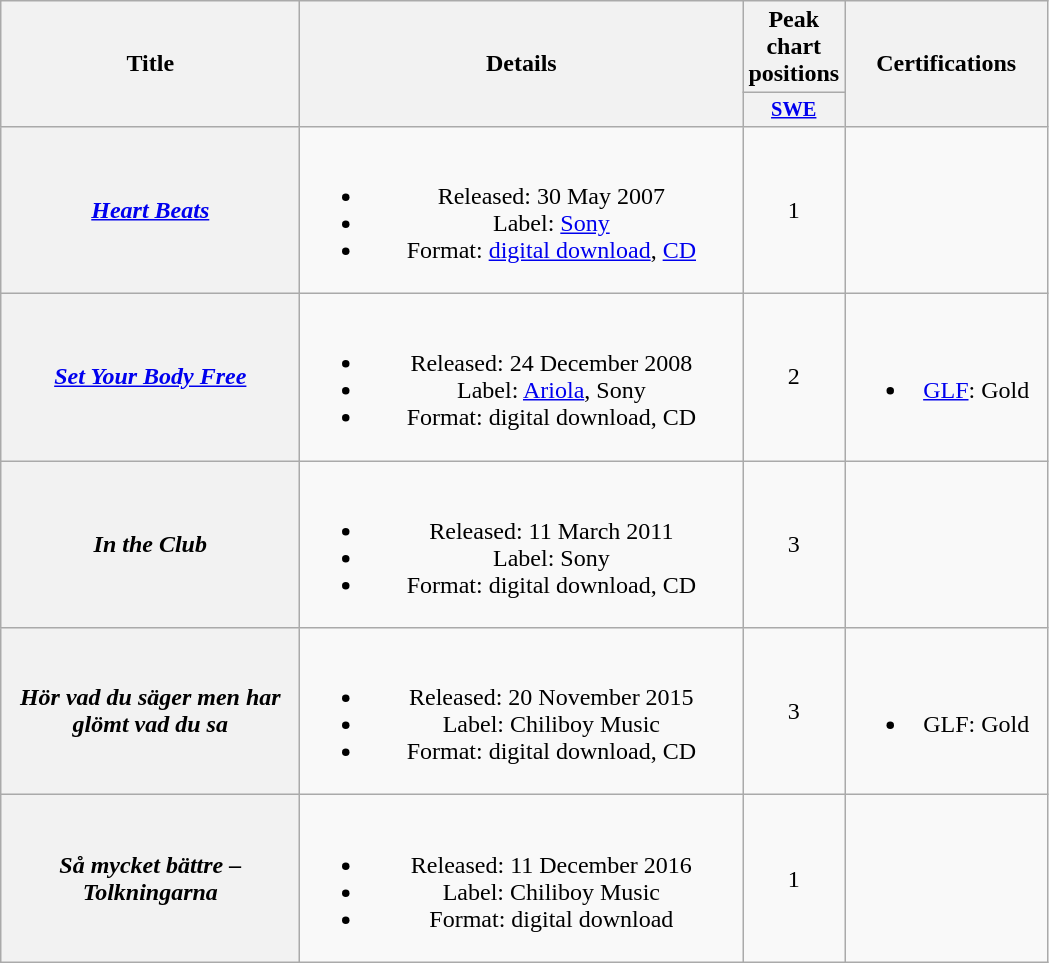<table class="wikitable plainrowheaders" style="text-align:center;">
<tr>
<th scope="col" rowspan="2" style="width:12em;">Title</th>
<th scope="col" rowspan="2" style="width:18em;">Details</th>
<th scope="col" colspan="1">Peak chart positions</th>
<th scope="col" rowspan="2" style="width:8em;">Certifications</th>
</tr>
<tr>
<th scope="col" style="width:3em;font-size:85%;"><a href='#'>SWE</a><br></th>
</tr>
<tr>
<th scope="row"><em><a href='#'>Heart Beats</a></em></th>
<td><br><ul><li>Released: 30 May 2007</li><li>Label: <a href='#'>Sony</a></li><li>Format: <a href='#'>digital download</a>, <a href='#'>CD</a></li></ul></td>
<td>1</td>
<td></td>
</tr>
<tr>
<th scope="row"><em><a href='#'>Set Your Body Free</a></em></th>
<td><br><ul><li>Released: 24 December 2008</li><li>Label: <a href='#'>Ariola</a>, Sony</li><li>Format: digital download, CD</li></ul></td>
<td>2</td>
<td><br><ul><li><a href='#'>GLF</a>: Gold</li></ul></td>
</tr>
<tr>
<th scope="row"><em>In the Club</em></th>
<td><br><ul><li>Released: 11 March 2011</li><li>Label: Sony</li><li>Format: digital download, CD</li></ul></td>
<td>3</td>
<td></td>
</tr>
<tr>
<th scope="row"><em>Hör vad du säger men har glömt vad du sa</em></th>
<td><br><ul><li>Released: 20 November 2015</li><li>Label: Chiliboy Music</li><li>Format: digital download, CD</li></ul></td>
<td>3</td>
<td><br><ul><li>GLF: Gold</li></ul></td>
</tr>
<tr>
<th scope="row"><em>Så mycket bättre – Tolkningarna</em></th>
<td><br><ul><li>Released: 11 December 2016</li><li>Label: Chiliboy Music</li><li>Format: digital download</li></ul></td>
<td>1</td>
<td></td>
</tr>
</table>
